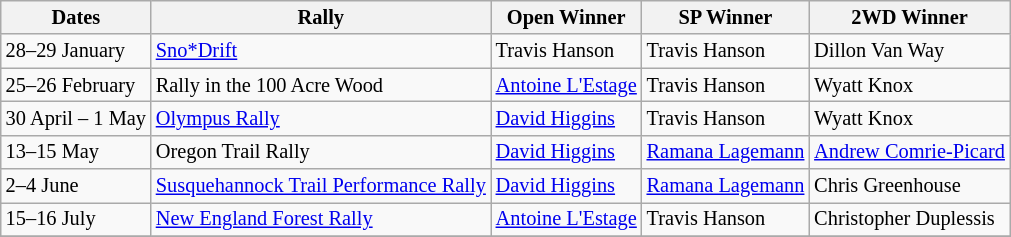<table class="wikitable" style="font-size: 85%;">
<tr>
<th>Dates</th>
<th>Rally</th>
<th>Open Winner</th>
<th>SP Winner</th>
<th>2WD Winner</th>
</tr>
<tr>
<td>28–29 January</td>
<td><a href='#'>Sno*Drift</a></td>
<td>Travis Hanson</td>
<td>Travis Hanson</td>
<td>Dillon Van Way</td>
</tr>
<tr>
<td>25–26 February</td>
<td>Rally in the 100 Acre Wood</td>
<td><a href='#'>Antoine L'Estage</a></td>
<td>Travis Hanson</td>
<td>Wyatt Knox</td>
</tr>
<tr>
<td>30 April – 1 May</td>
<td><a href='#'>Olympus Rally</a></td>
<td><a href='#'>David Higgins</a></td>
<td>Travis Hanson</td>
<td>Wyatt Knox</td>
</tr>
<tr>
<td>13–15 May</td>
<td>Oregon Trail Rally</td>
<td><a href='#'>David Higgins</a></td>
<td><a href='#'>Ramana Lagemann</a></td>
<td><a href='#'>Andrew Comrie-Picard</a></td>
</tr>
<tr>
<td>2–4 June</td>
<td><a href='#'>Susquehannock Trail Performance Rally</a></td>
<td><a href='#'>David Higgins</a></td>
<td><a href='#'>Ramana Lagemann</a></td>
<td>Chris Greenhouse</td>
</tr>
<tr>
<td>15–16 July</td>
<td><a href='#'>New England Forest Rally</a></td>
<td><a href='#'>Antoine L'Estage</a></td>
<td>Travis Hanson</td>
<td>Christopher Duplessis</td>
</tr>
<tr>
</tr>
</table>
